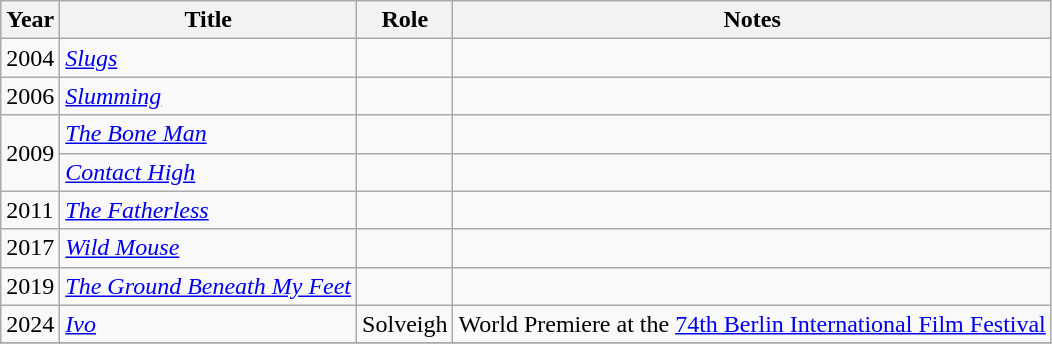<table class="wikitable sortable">
<tr>
<th>Year</th>
<th>Title</th>
<th>Role</th>
<th class="unsortable">Notes</th>
</tr>
<tr>
<td>2004</td>
<td><em><a href='#'>Slugs</a></em></td>
<td></td>
<td></td>
</tr>
<tr>
<td>2006</td>
<td><em><a href='#'>Slumming</a></em></td>
<td></td>
<td></td>
</tr>
<tr>
<td rowspan=2>2009</td>
<td><em><a href='#'>The Bone Man</a></em></td>
<td></td>
<td></td>
</tr>
<tr>
<td><em><a href='#'>Contact High</a></em></td>
<td></td>
<td></td>
</tr>
<tr>
<td>2011</td>
<td><em><a href='#'>The Fatherless</a></em></td>
<td></td>
<td></td>
</tr>
<tr>
<td>2017</td>
<td><em><a href='#'>Wild Mouse</a></em></td>
<td></td>
<td></td>
</tr>
<tr>
<td>2019</td>
<td><em><a href='#'>The Ground Beneath My Feet</a></em></td>
<td></td>
<td></td>
</tr>
<tr>
<td>2024</td>
<td><em><a href='#'>Ivo</a></em></td>
<td>Solveigh</td>
<td>World Premiere at the <a href='#'>74th Berlin International Film Festival</a></td>
</tr>
<tr>
</tr>
</table>
